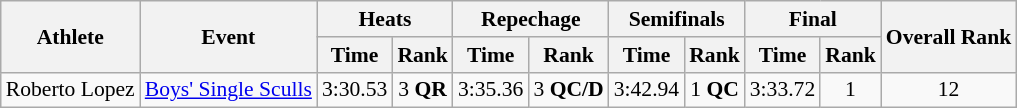<table class="wikitable" style="font-size:90%">
<tr>
<th rowspan="2">Athlete</th>
<th rowspan="2">Event</th>
<th colspan="2">Heats</th>
<th colspan="2">Repechage</th>
<th colspan="2">Semifinals</th>
<th colspan="2">Final</th>
<th rowspan="2">Overall Rank</th>
</tr>
<tr>
<th>Time</th>
<th>Rank</th>
<th>Time</th>
<th>Rank</th>
<th>Time</th>
<th>Rank</th>
<th>Time</th>
<th>Rank</th>
</tr>
<tr>
<td>Roberto Lopez</td>
<td><a href='#'>Boys' Single Sculls</a></td>
<td align=center>3:30.53</td>
<td align=center>3 <strong>QR</strong></td>
<td align=center>3:35.36</td>
<td align=center>3 <strong>QC/D</strong></td>
<td align=center>3:42.94</td>
<td align=center>1 <strong>QC</strong></td>
<td align=center>3:33.72</td>
<td align=center>1</td>
<td align=center>12</td>
</tr>
</table>
